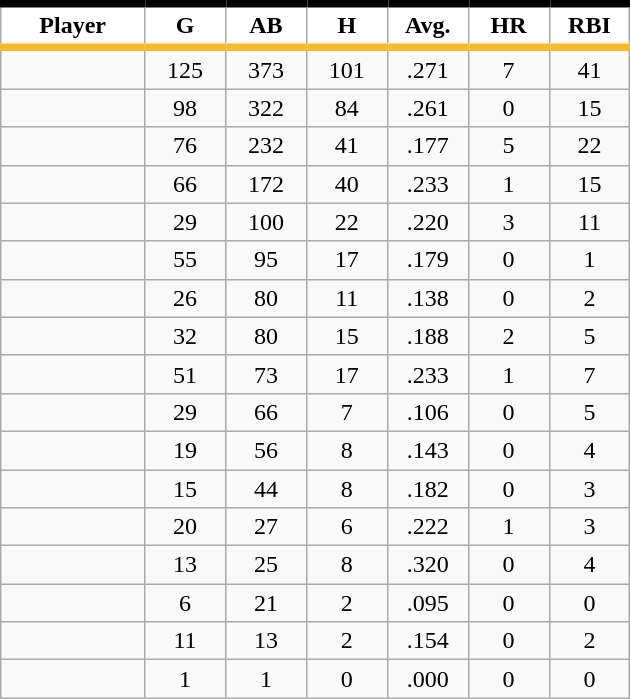<table class="wikitable sortable">
<tr>
<th style="background:#FFFFFF; border-top:#000000 5px solid; border-bottom:#FDB827 5px solid;" width="16%">Player</th>
<th style="background:#FFFFFF; border-top:#000000 5px solid; border-bottom:#FDB827 5px solid;" width="9%">G</th>
<th style="background:#FFFFFF; border-top:#000000 5px solid; border-bottom:#FDB827 5px solid;" width="9%">AB</th>
<th style="background:#FFFFFF; border-top:#000000 5px solid; border-bottom:#FDB827 5px solid;" width="9%">H</th>
<th style="background:#FFFFFF; border-top:#000000 5px solid; border-bottom:#FDB827 5px solid;" width="9%">Avg.</th>
<th style="background:#FFFFFF; border-top:#000000 5px solid; border-bottom:#FDB827 5px solid;" width="9%">HR</th>
<th style="background:#FFFFFF; border-top:#000000 5px solid; border-bottom:#FDB827 5px solid;" width="9%">RBI</th>
</tr>
<tr align="center">
<td></td>
<td>125</td>
<td>373</td>
<td>101</td>
<td>.271</td>
<td>7</td>
<td>41</td>
</tr>
<tr align="center">
<td></td>
<td>98</td>
<td>322</td>
<td>84</td>
<td>.261</td>
<td>0</td>
<td>15</td>
</tr>
<tr align="center">
<td></td>
<td>76</td>
<td>232</td>
<td>41</td>
<td>.177</td>
<td>5</td>
<td>22</td>
</tr>
<tr align="center">
<td></td>
<td>66</td>
<td>172</td>
<td>40</td>
<td>.233</td>
<td>1</td>
<td>15</td>
</tr>
<tr align="center">
<td></td>
<td>29</td>
<td>100</td>
<td>22</td>
<td>.220</td>
<td>3</td>
<td>11</td>
</tr>
<tr align="center">
<td></td>
<td>55</td>
<td>95</td>
<td>17</td>
<td>.179</td>
<td>0</td>
<td>1</td>
</tr>
<tr align="center">
<td></td>
<td>26</td>
<td>80</td>
<td>11</td>
<td>.138</td>
<td>0</td>
<td>2</td>
</tr>
<tr align="center">
<td></td>
<td>32</td>
<td>80</td>
<td>15</td>
<td>.188</td>
<td>2</td>
<td>5</td>
</tr>
<tr align="center">
<td></td>
<td>51</td>
<td>73</td>
<td>17</td>
<td>.233</td>
<td>1</td>
<td>7</td>
</tr>
<tr align="center">
<td></td>
<td>29</td>
<td>66</td>
<td>7</td>
<td>.106</td>
<td>0</td>
<td>5</td>
</tr>
<tr align="center">
<td></td>
<td>19</td>
<td>56</td>
<td>8</td>
<td>.143</td>
<td>0</td>
<td>4</td>
</tr>
<tr align="center">
<td></td>
<td>15</td>
<td>44</td>
<td>8</td>
<td>.182</td>
<td>0</td>
<td>3</td>
</tr>
<tr align="center">
<td></td>
<td>20</td>
<td>27</td>
<td>6</td>
<td>.222</td>
<td>1</td>
<td>3</td>
</tr>
<tr align="center">
<td></td>
<td>13</td>
<td>25</td>
<td>8</td>
<td>.320</td>
<td>0</td>
<td>4</td>
</tr>
<tr align="center">
<td></td>
<td>6</td>
<td>21</td>
<td>2</td>
<td>.095</td>
<td>0</td>
<td>0</td>
</tr>
<tr align="center">
<td></td>
<td>11</td>
<td>13</td>
<td>2</td>
<td>.154</td>
<td>0</td>
<td>2</td>
</tr>
<tr align="center">
<td></td>
<td>1</td>
<td>1</td>
<td>0</td>
<td>.000</td>
<td>0</td>
<td>0</td>
</tr>
</table>
